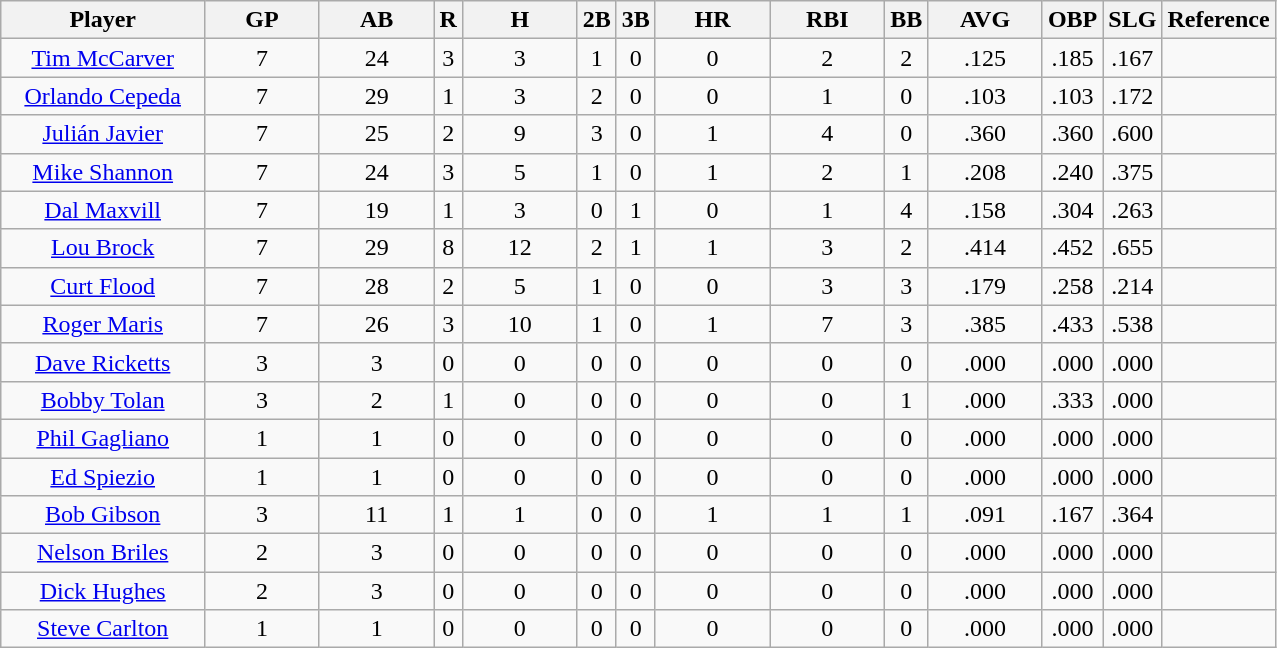<table class="wikitable sortable" style="text-align:center">
<tr>
<th width="16%">Player</th>
<th width="9%">GP</th>
<th width="9%">AB</th>
<th>R</th>
<th width="9%">H</th>
<th>2B</th>
<th>3B</th>
<th width="9%">HR</th>
<th width="9%">RBI</th>
<th>BB</th>
<th width="9%">AVG</th>
<th>OBP</th>
<th>SLG</th>
<th>Reference</th>
</tr>
<tr>
<td><a href='#'>Tim McCarver</a></td>
<td>7</td>
<td>24</td>
<td>3</td>
<td>3</td>
<td>1</td>
<td>0</td>
<td>0</td>
<td>2</td>
<td>2</td>
<td>.125</td>
<td>.185</td>
<td>.167</td>
<td></td>
</tr>
<tr>
<td><a href='#'>Orlando Cepeda</a></td>
<td>7</td>
<td>29</td>
<td>1</td>
<td>3</td>
<td>2</td>
<td>0</td>
<td>0</td>
<td>1</td>
<td>0</td>
<td>.103</td>
<td>.103</td>
<td>.172</td>
<td></td>
</tr>
<tr>
<td><a href='#'>Julián Javier</a></td>
<td>7</td>
<td>25</td>
<td>2</td>
<td>9</td>
<td>3</td>
<td>0</td>
<td>1</td>
<td>4</td>
<td>0</td>
<td>.360</td>
<td>.360</td>
<td>.600</td>
<td></td>
</tr>
<tr>
<td><a href='#'>Mike Shannon</a></td>
<td>7</td>
<td>24</td>
<td>3</td>
<td>5</td>
<td>1</td>
<td>0</td>
<td>1</td>
<td>2</td>
<td>1</td>
<td>.208</td>
<td>.240</td>
<td>.375</td>
<td></td>
</tr>
<tr>
<td><a href='#'>Dal Maxvill</a></td>
<td>7</td>
<td>19</td>
<td>1</td>
<td>3</td>
<td>0</td>
<td>1</td>
<td>0</td>
<td>1</td>
<td>4</td>
<td>.158</td>
<td>.304</td>
<td>.263</td>
<td></td>
</tr>
<tr>
<td><a href='#'>Lou Brock</a></td>
<td>7</td>
<td>29</td>
<td>8</td>
<td>12</td>
<td>2</td>
<td>1</td>
<td>1</td>
<td>3</td>
<td>2</td>
<td>.414</td>
<td>.452</td>
<td>.655</td>
<td></td>
</tr>
<tr>
<td><a href='#'>Curt Flood</a></td>
<td>7</td>
<td>28</td>
<td>2</td>
<td>5</td>
<td>1</td>
<td>0</td>
<td>0</td>
<td>3</td>
<td>3</td>
<td>.179</td>
<td>.258</td>
<td>.214</td>
<td></td>
</tr>
<tr>
<td><a href='#'>Roger Maris</a></td>
<td>7</td>
<td>26</td>
<td>3</td>
<td>10</td>
<td>1</td>
<td>0</td>
<td>1</td>
<td>7</td>
<td>3</td>
<td>.385</td>
<td>.433</td>
<td>.538</td>
<td></td>
</tr>
<tr>
<td><a href='#'>Dave Ricketts</a></td>
<td>3</td>
<td>3</td>
<td>0</td>
<td>0</td>
<td>0</td>
<td>0</td>
<td>0</td>
<td>0</td>
<td>0</td>
<td>.000</td>
<td>.000</td>
<td>.000</td>
<td></td>
</tr>
<tr>
<td><a href='#'>Bobby Tolan</a></td>
<td>3</td>
<td>2</td>
<td>1</td>
<td>0</td>
<td>0</td>
<td>0</td>
<td>0</td>
<td>0</td>
<td>1</td>
<td>.000</td>
<td>.333</td>
<td>.000</td>
<td></td>
</tr>
<tr>
<td><a href='#'>Phil Gagliano</a></td>
<td>1</td>
<td>1</td>
<td>0</td>
<td>0</td>
<td>0</td>
<td>0</td>
<td>0</td>
<td>0</td>
<td>0</td>
<td>.000</td>
<td>.000</td>
<td>.000</td>
<td></td>
</tr>
<tr>
<td><a href='#'>Ed Spiezio</a></td>
<td>1</td>
<td>1</td>
<td>0</td>
<td>0</td>
<td>0</td>
<td>0</td>
<td>0</td>
<td>0</td>
<td>0</td>
<td>.000</td>
<td>.000</td>
<td>.000</td>
<td></td>
</tr>
<tr>
<td><a href='#'>Bob Gibson</a></td>
<td>3</td>
<td>11</td>
<td>1</td>
<td>1</td>
<td>0</td>
<td>0</td>
<td>1</td>
<td>1</td>
<td>1</td>
<td>.091</td>
<td>.167</td>
<td>.364</td>
<td></td>
</tr>
<tr>
<td><a href='#'>Nelson Briles</a></td>
<td>2</td>
<td>3</td>
<td>0</td>
<td>0</td>
<td>0</td>
<td>0</td>
<td>0</td>
<td>0</td>
<td>0</td>
<td>.000</td>
<td>.000</td>
<td>.000</td>
<td></td>
</tr>
<tr>
<td><a href='#'>Dick Hughes</a></td>
<td>2</td>
<td>3</td>
<td>0</td>
<td>0</td>
<td>0</td>
<td>0</td>
<td>0</td>
<td>0</td>
<td>0</td>
<td>.000</td>
<td>.000</td>
<td>.000</td>
<td></td>
</tr>
<tr>
<td><a href='#'>Steve Carlton</a></td>
<td>1</td>
<td>1</td>
<td>0</td>
<td>0</td>
<td>0</td>
<td>0</td>
<td>0</td>
<td>0</td>
<td>0</td>
<td>.000</td>
<td>.000</td>
<td>.000</td>
<td></td>
</tr>
</table>
